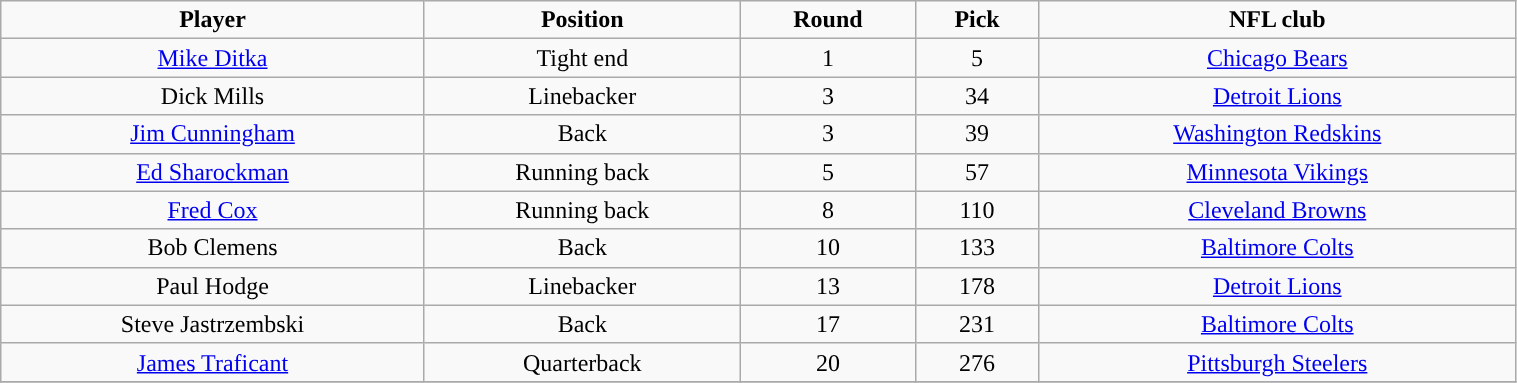<table class="wikitable" width="80%">
<tr align="center">
<td><strong>Player</strong></td>
<td><strong>Position</strong></td>
<td><strong>Round</strong></td>
<td><strong>Pick</strong></td>
<td><strong>NFL club</strong></td>
</tr>
<tr align="center" bgcolor="">
<td><a href='#'>Mike Ditka</a></td>
<td>Tight end</td>
<td>1</td>
<td>5</td>
<td><a href='#'>Chicago Bears</a></td>
</tr>
<tr align="center" bgcolor="">
<td>Dick Mills</td>
<td>Linebacker</td>
<td>3</td>
<td>34</td>
<td><a href='#'>Detroit Lions</a></td>
</tr>
<tr align="center" bgcolor="">
<td><a href='#'>Jim Cunningham</a></td>
<td>Back</td>
<td>3</td>
<td>39</td>
<td><a href='#'>Washington Redskins</a></td>
</tr>
<tr align="center" bgcolor="">
<td><a href='#'>Ed Sharockman</a></td>
<td>Running back</td>
<td>5</td>
<td>57</td>
<td><a href='#'>Minnesota Vikings</a></td>
</tr>
<tr align="center" bgcolor="">
<td><a href='#'>Fred Cox</a></td>
<td>Running back</td>
<td>8</td>
<td>110</td>
<td><a href='#'>Cleveland Browns</a></td>
</tr>
<tr align="center" bgcolor="">
<td>Bob Clemens</td>
<td>Back</td>
<td>10</td>
<td>133</td>
<td><a href='#'>Baltimore Colts</a></td>
</tr>
<tr align="center" bgcolor="">
<td>Paul Hodge</td>
<td>Linebacker</td>
<td>13</td>
<td>178</td>
<td><a href='#'>Detroit Lions</a></td>
</tr>
<tr align="center" bgcolor="">
<td>Steve Jastrzembski</td>
<td>Back</td>
<td>17</td>
<td>231</td>
<td><a href='#'>Baltimore Colts</a></td>
</tr>
<tr align="center" bgcolor="">
<td><a href='#'>James Traficant</a></td>
<td>Quarterback</td>
<td>20</td>
<td>276</td>
<td><a href='#'>Pittsburgh Steelers</a></td>
</tr>
<tr align="center" bgcolor="">
</tr>
</table>
